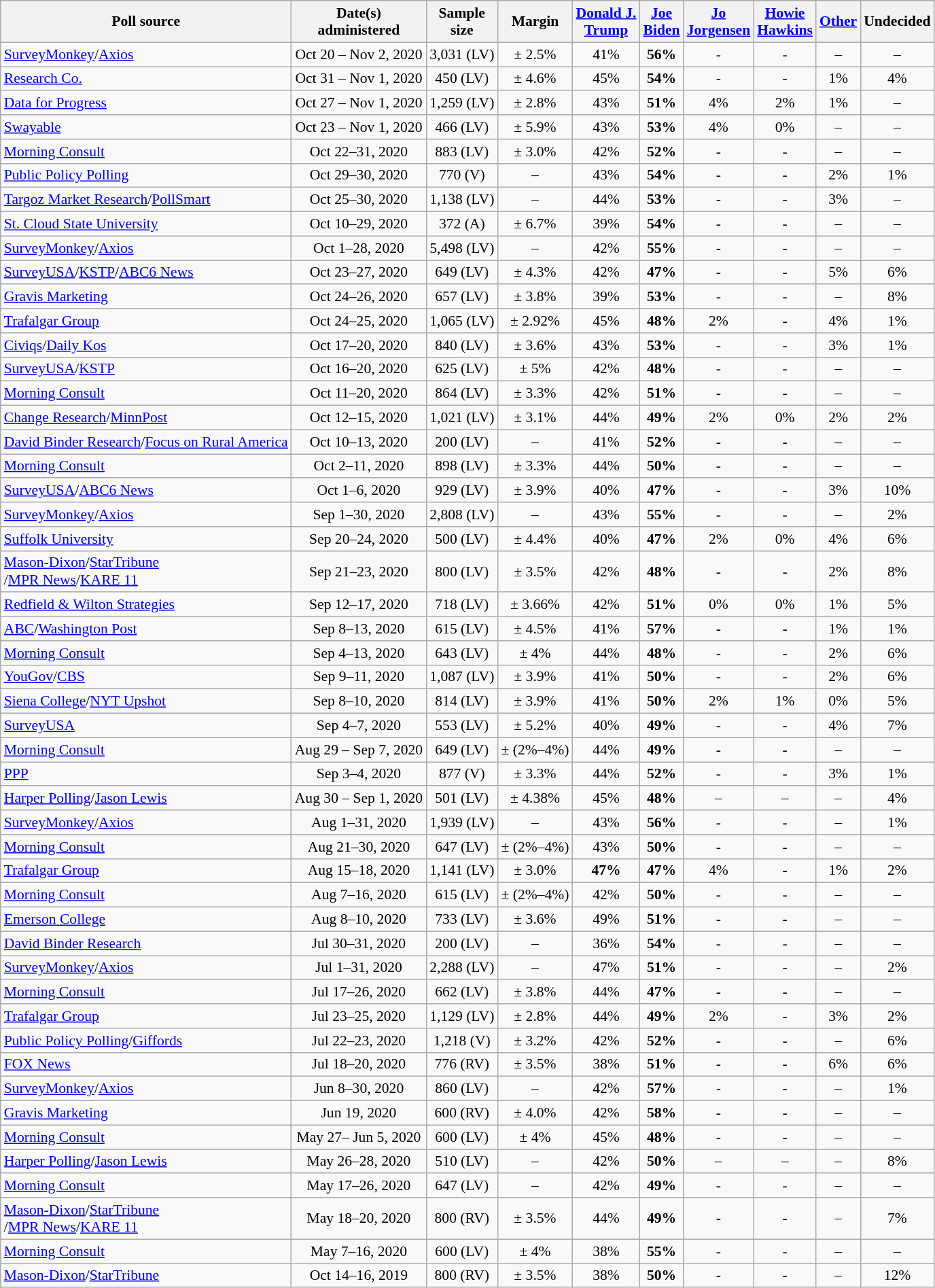<table class="wikitable sortable" style="text-align:center;font-size:90%;line-height:17px">
<tr>
<th>Poll source</th>
<th>Date(s)<br>administered</th>
<th>Sample<br>size</th>
<th>Margin<br></th>
<th class="unsortable"><a href='#'>Donald J.<br>Trump</a><br></th>
<th class="unsortable"><a href='#'>Joe<br>Biden</a><br></th>
<th class="unsortable"><a href='#'>Jo<br>Jorgensen</a><br></th>
<th class="unsortable"><a href='#'>Howie<br>Hawkins</a><br></th>
<th class="unsortable"><a href='#'>Other</a></th>
<th class="unsortable">Undecided</th>
</tr>
<tr>
<td style="text-align:left;"><a href='#'>SurveyMonkey</a>/<a href='#'>Axios</a></td>
<td>Oct 20 – Nov 2, 2020</td>
<td>3,031 (LV)</td>
<td>± 2.5%</td>
<td>41%</td>
<td><strong>56%</strong></td>
<td>-</td>
<td>-</td>
<td>–</td>
<td>–</td>
</tr>
<tr>
<td style="text-align:left;"><a href='#'>Research Co.</a></td>
<td>Oct 31 – Nov 1, 2020</td>
<td>450 (LV)</td>
<td>± 4.6%</td>
<td>45%</td>
<td><strong>54%</strong></td>
<td>-</td>
<td>-</td>
<td>1%</td>
<td>4%</td>
</tr>
<tr>
<td style="text-align:left;"><a href='#'>Data for Progress</a></td>
<td>Oct 27 – Nov 1, 2020</td>
<td>1,259 (LV)</td>
<td>± 2.8%</td>
<td>43%</td>
<td><strong>51%</strong></td>
<td>4%</td>
<td>2%</td>
<td>1%</td>
<td>–</td>
</tr>
<tr>
<td style="text-align:left;"><a href='#'>Swayable</a></td>
<td>Oct 23 – Nov 1, 2020</td>
<td>466 (LV)</td>
<td>± 5.9%</td>
<td>43%</td>
<td><strong>53%</strong></td>
<td>4%</td>
<td>0%</td>
<td>–</td>
<td>–</td>
</tr>
<tr>
<td style="text-align:left;"><a href='#'>Morning Consult</a></td>
<td>Oct 22–31, 2020</td>
<td>883 (LV)</td>
<td>± 3.0%</td>
<td>42%</td>
<td><strong>52%</strong></td>
<td>-</td>
<td>-</td>
<td>–</td>
<td>–</td>
</tr>
<tr>
<td style="text-align:left;"><a href='#'>Public Policy Polling</a></td>
<td>Oct 29–30, 2020</td>
<td>770 (V)</td>
<td>–</td>
<td>43%</td>
<td><strong>54%</strong></td>
<td>-</td>
<td>-</td>
<td>2%</td>
<td>1%</td>
</tr>
<tr>
<td style="text-align:left;"><a href='#'>Targoz Market Research</a>/<a href='#'>PollSmart</a></td>
<td>Oct 25–30, 2020</td>
<td>1,138 (LV)</td>
<td>–</td>
<td>44%</td>
<td><strong>53%</strong></td>
<td>-</td>
<td>-</td>
<td>3%</td>
<td>–</td>
</tr>
<tr>
<td style="text-align:left;"><a href='#'>St. Cloud State University</a></td>
<td>Oct 10–29, 2020</td>
<td>372 (A)</td>
<td>± 6.7%</td>
<td>39%</td>
<td><strong>54%</strong></td>
<td>-</td>
<td>-</td>
<td>–</td>
<td>–</td>
</tr>
<tr>
<td style="text-align:left;"><a href='#'>SurveyMonkey</a>/<a href='#'>Axios</a></td>
<td>Oct 1–28, 2020</td>
<td>5,498 (LV)</td>
<td>–</td>
<td>42%</td>
<td><strong>55%</strong></td>
<td>-</td>
<td>-</td>
<td>–</td>
<td>–</td>
</tr>
<tr>
<td style="text-align:left;"><a href='#'>SurveyUSA</a>/<a href='#'>KSTP</a>/<a href='#'>ABC6 News</a></td>
<td>Oct 23–27, 2020</td>
<td>649 (LV)</td>
<td>± 4.3%</td>
<td>42%</td>
<td><strong>47%</strong></td>
<td>-</td>
<td>-</td>
<td>5%</td>
<td>6%</td>
</tr>
<tr>
<td style="text-align:left;"><a href='#'>Gravis Marketing</a></td>
<td>Oct 24–26, 2020</td>
<td>657 (LV)</td>
<td>± 3.8%</td>
<td>39%</td>
<td><strong>53%</strong></td>
<td>-</td>
<td>-</td>
<td>–</td>
<td>8%</td>
</tr>
<tr>
<td style="text-align:left;"><a href='#'>Trafalgar Group</a></td>
<td>Oct 24–25, 2020</td>
<td>1,065 (LV)</td>
<td>± 2.92%</td>
<td>45%</td>
<td><strong>48%</strong></td>
<td>2%</td>
<td>-</td>
<td>4%</td>
<td>1%</td>
</tr>
<tr>
<td style="text-align:left;"><a href='#'>Civiqs</a>/<a href='#'>Daily Kos</a></td>
<td>Oct 17–20, 2020</td>
<td>840 (LV)</td>
<td>± 3.6%</td>
<td>43%</td>
<td><strong>53%</strong></td>
<td>-</td>
<td>-</td>
<td>3%</td>
<td>1%</td>
</tr>
<tr>
<td style="text-align:left;"><a href='#'>SurveyUSA</a>/<a href='#'>KSTP</a></td>
<td>Oct 16–20, 2020</td>
<td>625 (LV)</td>
<td>± 5%</td>
<td>42%</td>
<td><strong>48%</strong></td>
<td>-</td>
<td>-</td>
<td>–</td>
<td>–</td>
</tr>
<tr>
<td style="text-align:left;"><a href='#'>Morning Consult</a></td>
<td>Oct 11–20, 2020</td>
<td>864 (LV)</td>
<td>± 3.3%</td>
<td>42%</td>
<td><strong>51%</strong></td>
<td>-</td>
<td>-</td>
<td>–</td>
<td>–</td>
</tr>
<tr>
<td style="text-align:left;"><a href='#'>Change Research</a>/<a href='#'>MinnPost</a></td>
<td>Oct 12–15, 2020</td>
<td>1,021 (LV)</td>
<td>± 3.1%</td>
<td>44%</td>
<td><strong>49%</strong></td>
<td>2%</td>
<td>0%</td>
<td>2%</td>
<td>2%</td>
</tr>
<tr>
<td style="text-align:left;"><a href='#'>David Binder Research</a>/<a href='#'>Focus on Rural America</a></td>
<td>Oct 10–13, 2020</td>
<td>200 (LV)</td>
<td>–</td>
<td>41%</td>
<td><strong>52%</strong></td>
<td>-</td>
<td>-</td>
<td>–</td>
<td>–</td>
</tr>
<tr>
<td style="text-align:left;"><a href='#'>Morning Consult</a></td>
<td>Oct 2–11, 2020</td>
<td>898 (LV)</td>
<td>± 3.3%</td>
<td>44%</td>
<td><strong>50%</strong></td>
<td>-</td>
<td>-</td>
<td>–</td>
<td>–</td>
</tr>
<tr>
<td style="text-align:left;"><a href='#'>SurveyUSA</a>/<a href='#'>ABC6 News</a></td>
<td>Oct 1–6, 2020</td>
<td>929 (LV)</td>
<td>± 3.9%</td>
<td>40%</td>
<td><strong>47%</strong></td>
<td>-</td>
<td>-</td>
<td>3%</td>
<td>10%</td>
</tr>
<tr>
<td style="text-align:left;"><a href='#'>SurveyMonkey</a>/<a href='#'>Axios</a></td>
<td>Sep 1–30, 2020</td>
<td>2,808 (LV)</td>
<td>–</td>
<td>43%</td>
<td><strong>55%</strong></td>
<td>-</td>
<td>-</td>
<td>–</td>
<td>2%</td>
</tr>
<tr>
<td style="text-align:left;"><a href='#'>Suffolk University</a></td>
<td>Sep 20–24, 2020</td>
<td>500 (LV)</td>
<td>± 4.4%</td>
<td>40%</td>
<td><strong>47%</strong></td>
<td>2%</td>
<td>0%</td>
<td>4%</td>
<td>6%</td>
</tr>
<tr>
<td style="text-align:left;"><a href='#'>Mason-Dixon</a>/<a href='#'>StarTribune</a><br>/<a href='#'>MPR News</a>/<a href='#'>KARE 11</a></td>
<td>Sep 21–23, 2020</td>
<td>800 (LV)</td>
<td>± 3.5%</td>
<td>42%</td>
<td><strong>48%</strong></td>
<td>-</td>
<td>-</td>
<td>2%</td>
<td>8%</td>
</tr>
<tr>
<td style="text-align:left;"><a href='#'>Redfield & Wilton Strategies</a></td>
<td>Sep 12–17, 2020</td>
<td>718 (LV)</td>
<td>± 3.66%</td>
<td>42%</td>
<td><strong>51%</strong></td>
<td>0%</td>
<td>0%</td>
<td>1%</td>
<td>5%</td>
</tr>
<tr>
<td style="text-align:left;"><a href='#'>ABC</a>/<a href='#'>Washington Post</a></td>
<td>Sep 8–13, 2020</td>
<td>615 (LV)</td>
<td>± 4.5%</td>
<td>41%</td>
<td><strong>57%</strong></td>
<td>-</td>
<td>-</td>
<td>1%</td>
<td>1%</td>
</tr>
<tr>
<td style="text-align:left;"><a href='#'>Morning Consult</a></td>
<td>Sep 4–13, 2020</td>
<td>643 (LV)</td>
<td>± 4%</td>
<td>44%</td>
<td><strong>48%</strong></td>
<td>-</td>
<td>-</td>
<td>2%</td>
<td>6%</td>
</tr>
<tr>
<td style="text-align:left;"><a href='#'>YouGov</a>/<a href='#'>CBS</a></td>
<td>Sep 9–11, 2020</td>
<td>1,087 (LV)</td>
<td>± 3.9%</td>
<td>41%</td>
<td><strong>50%</strong></td>
<td>-</td>
<td>-</td>
<td>2%</td>
<td>6%</td>
</tr>
<tr>
<td style="text-align:left;"><a href='#'>Siena College</a>/<a href='#'>NYT Upshot</a></td>
<td>Sep 8–10, 2020</td>
<td>814 (LV)</td>
<td>± 3.9%</td>
<td>41%</td>
<td><strong>50%</strong></td>
<td>2%</td>
<td>1%</td>
<td>0%</td>
<td>5%</td>
</tr>
<tr>
<td style="text-align:left;"><a href='#'>SurveyUSA</a></td>
<td>Sep 4–7, 2020</td>
<td>553 (LV)</td>
<td>± 5.2%</td>
<td>40%</td>
<td><strong>49%</strong></td>
<td>-</td>
<td>-</td>
<td>4%</td>
<td>7%</td>
</tr>
<tr>
<td style="text-align:left;"><a href='#'>Morning Consult</a></td>
<td>Aug 29 – Sep 7, 2020</td>
<td>649 (LV)</td>
<td>± (2%–4%)</td>
<td>44%</td>
<td><strong>49%</strong></td>
<td>-</td>
<td>-</td>
<td>–</td>
<td>–</td>
</tr>
<tr>
<td style="text-align:left;"><a href='#'>PPP</a></td>
<td>Sep 3–4, 2020</td>
<td>877 (V)</td>
<td>± 3.3%</td>
<td>44%</td>
<td><strong>52%</strong></td>
<td>-</td>
<td>-</td>
<td>3%</td>
<td>1%</td>
</tr>
<tr>
<td style="text-align:left;"><a href='#'>Harper Polling</a>/<a href='#'>Jason Lewis</a></td>
<td>Aug 30 – Sep 1, 2020</td>
<td>501 (LV)</td>
<td>± 4.38%</td>
<td>45%</td>
<td><strong>48%</strong></td>
<td>–</td>
<td>–</td>
<td>–</td>
<td>4%</td>
</tr>
<tr>
<td style="text-align:left;"><a href='#'>SurveyMonkey</a>/<a href='#'>Axios</a></td>
<td>Aug 1–31, 2020</td>
<td>1,939 (LV)</td>
<td>–</td>
<td>43%</td>
<td><strong>56%</strong></td>
<td>-</td>
<td>-</td>
<td>–</td>
<td>1%</td>
</tr>
<tr>
<td style="text-align:left;"><a href='#'>Morning Consult</a></td>
<td>Aug 21–30, 2020</td>
<td>647 (LV)</td>
<td>± (2%–4%)</td>
<td>43%</td>
<td><strong>50%</strong></td>
<td>-</td>
<td>-</td>
<td>–</td>
<td>–</td>
</tr>
<tr>
<td style="text-align:left;"><a href='#'>Trafalgar Group</a></td>
<td>Aug 15–18, 2020</td>
<td>1,141 (LV)</td>
<td>± 3.0%</td>
<td><strong>47%</strong></td>
<td><strong>47%</strong></td>
<td>4%</td>
<td>-</td>
<td>1%</td>
<td>2%</td>
</tr>
<tr>
<td style="text-align:left;"><a href='#'>Morning Consult</a></td>
<td>Aug 7–16, 2020</td>
<td>615 (LV)</td>
<td>± (2%–4%)</td>
<td>42%</td>
<td><strong>50%</strong></td>
<td>-</td>
<td>-</td>
<td>–</td>
<td>–</td>
</tr>
<tr>
<td style="text-align:left;"><a href='#'>Emerson College</a></td>
<td>Aug 8–10, 2020</td>
<td>733 (LV)</td>
<td>± 3.6%</td>
<td>49%</td>
<td><strong>51%</strong></td>
<td>-</td>
<td>-</td>
<td>–</td>
<td>–</td>
</tr>
<tr>
<td style="text-align:left;"><a href='#'>David Binder Research</a></td>
<td>Jul 30–31, 2020</td>
<td>200 (LV)</td>
<td>–</td>
<td>36%</td>
<td><strong>54%</strong></td>
<td>-</td>
<td>-</td>
<td>–</td>
<td>–</td>
</tr>
<tr>
<td style="text-align:left;"><a href='#'>SurveyMonkey</a>/<a href='#'>Axios</a></td>
<td>Jul 1–31, 2020</td>
<td>2,288 (LV)</td>
<td>–</td>
<td>47%</td>
<td><strong>51%</strong></td>
<td>-</td>
<td>-</td>
<td>–</td>
<td>2%</td>
</tr>
<tr>
<td style="text-align:left;"><a href='#'>Morning Consult</a></td>
<td>Jul 17–26, 2020</td>
<td>662 (LV)</td>
<td>± 3.8%</td>
<td>44%</td>
<td><strong>47%</strong></td>
<td>-</td>
<td>-</td>
<td>–</td>
<td>–</td>
</tr>
<tr>
<td style="text-align:left;"><a href='#'>Trafalgar Group</a></td>
<td>Jul 23–25, 2020</td>
<td>1,129 (LV)</td>
<td>± 2.8%</td>
<td>44%</td>
<td><strong>49%</strong></td>
<td>2%</td>
<td>-</td>
<td>3%</td>
<td>2%</td>
</tr>
<tr>
<td style="text-align:left;"><a href='#'>Public Policy Polling</a>/<a href='#'>Giffords</a></td>
<td>Jul 22–23, 2020</td>
<td>1,218 (V)</td>
<td>± 3.2%</td>
<td>42%</td>
<td><strong>52%</strong></td>
<td>-</td>
<td>-</td>
<td>–</td>
<td>6%</td>
</tr>
<tr>
<td style="text-align:left;"><a href='#'>FOX News</a></td>
<td>Jul 18–20, 2020</td>
<td>776 (RV)</td>
<td>± 3.5%</td>
<td>38%</td>
<td><strong>51%</strong></td>
<td>-</td>
<td>-</td>
<td>6%</td>
<td>6%</td>
</tr>
<tr>
<td style="text-align:left;"><a href='#'>SurveyMonkey</a>/<a href='#'>Axios</a></td>
<td>Jun 8–30, 2020</td>
<td>860 (LV)</td>
<td>–</td>
<td>42%</td>
<td><strong>57%</strong></td>
<td>-</td>
<td>-</td>
<td>–</td>
<td>1%</td>
</tr>
<tr>
<td style="text-align:left;"><a href='#'>Gravis Marketing</a></td>
<td>Jun 19, 2020</td>
<td>600 (RV)</td>
<td>± 4.0%</td>
<td>42%</td>
<td><strong>58%</strong></td>
<td>-</td>
<td>-</td>
<td>–</td>
<td>–</td>
</tr>
<tr>
<td style="text-align:left;"><a href='#'>Morning Consult</a></td>
<td>May 27– Jun 5, 2020</td>
<td>600 (LV)</td>
<td>± 4%</td>
<td>45%</td>
<td><strong>48%</strong></td>
<td>-</td>
<td>-</td>
<td>–</td>
<td>–</td>
</tr>
<tr>
<td style="text-align:left;"><a href='#'>Harper Polling</a>/<a href='#'>Jason Lewis</a></td>
<td>May 26–28, 2020</td>
<td>510 (LV)</td>
<td>–</td>
<td>42%</td>
<td><strong>50%</strong></td>
<td>–</td>
<td>–</td>
<td>–</td>
<td>8%</td>
</tr>
<tr>
<td style="text-align:left;"><a href='#'>Morning Consult</a></td>
<td>May 17–26, 2020</td>
<td>647 (LV)</td>
<td>–</td>
<td>42%</td>
<td><strong>49%</strong></td>
<td>-</td>
<td>-</td>
<td>–</td>
<td>–</td>
</tr>
<tr>
<td style="text-align:left;"><a href='#'>Mason-Dixon</a>/<a href='#'>StarTribune</a><br>/<a href='#'>MPR News</a>/<a href='#'>KARE 11</a></td>
<td>May 18–20, 2020</td>
<td>800 (RV)</td>
<td>± 3.5%</td>
<td>44%</td>
<td><strong>49%</strong></td>
<td>-</td>
<td>-</td>
<td>–</td>
<td>7%</td>
</tr>
<tr>
<td style="text-align:left;"><a href='#'>Morning Consult</a></td>
<td>May 7–16, 2020</td>
<td>600 (LV)</td>
<td>± 4%</td>
<td>38%</td>
<td><strong>55%</strong></td>
<td>-</td>
<td>-</td>
<td>–</td>
<td>–</td>
</tr>
<tr>
<td style="text-align:left;"><a href='#'>Mason-Dixon</a>/<a href='#'>StarTribune</a></td>
<td>Oct 14–16, 2019</td>
<td>800 (RV)</td>
<td>± 3.5%</td>
<td>38%</td>
<td><strong>50%</strong></td>
<td>-</td>
<td>-</td>
<td>–</td>
<td>12%</td>
</tr>
</table>
